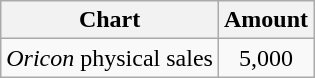<table class="wikitable">
<tr>
<th>Chart</th>
<th>Amount</th>
</tr>
<tr>
<td><em>Oricon</em> physical sales</td>
<td align="center">5,000</td>
</tr>
</table>
